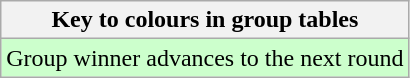<table class="wikitable">
<tr>
<th>Key to colours in group tables</th>
</tr>
<tr bgcolor=#ccffcc>
<td>Group winner advances to the next round</td>
</tr>
</table>
